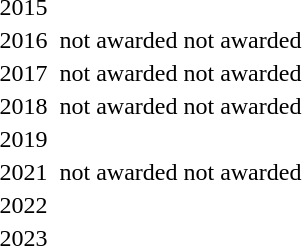<table>
<tr>
<td align="center">2015</td>
<td></td>
<td></td>
<td></td>
</tr>
<tr>
<td align="center">2016</td>
<td></td>
<td>not awarded</td>
<td>not awarded</td>
</tr>
<tr>
<td align="center">2017</td>
<td></td>
<td>not awarded</td>
<td>not awarded</td>
</tr>
<tr>
<td align="center">2018</td>
<td></td>
<td>not awarded</td>
<td>not awarded</td>
</tr>
<tr>
<td align="center">2019</td>
<td></td>
<td></td>
<td></td>
</tr>
<tr>
<td align="center">2021</td>
<td></td>
<td>not awarded</td>
<td>not awarded</td>
</tr>
<tr>
<td align="center">2022</td>
<td></td>
<td></td>
<td></td>
</tr>
<tr>
<td align="center">2023</td>
<td></td>
<td></td>
<td></td>
</tr>
</table>
